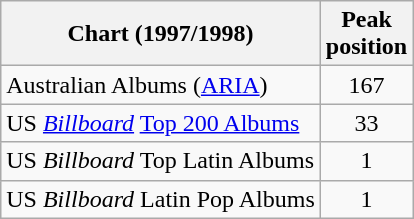<table class="wikitable">
<tr>
<th>Chart (1997/1998)</th>
<th>Peak<br>position</th>
</tr>
<tr>
<td>Australian Albums (<a href='#'>ARIA</a>)</td>
<td style="text-align:center;">167</td>
</tr>
<tr>
<td>US <a href='#'><em>Billboard</em></a> <a href='#'>Top 200 Albums</a></td>
<td style="text-align:center;">33</td>
</tr>
<tr>
<td>US <em>Billboard</em> Top Latin Albums</td>
<td style="text-align:center;">1</td>
</tr>
<tr>
<td>US <em>Billboard</em> Latin Pop Albums</td>
<td style="text-align:center;">1</td>
</tr>
</table>
